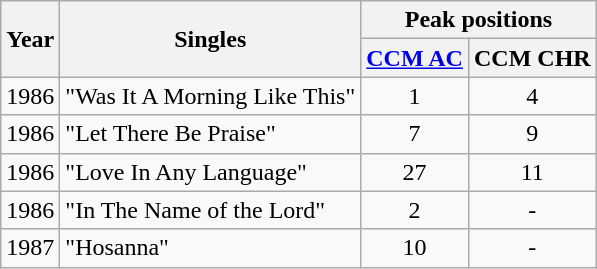<table class="wikitable">
<tr>
<th rowspan="2">Year</th>
<th rowspan="2">Singles</th>
<th colspan="2">Peak positions</th>
</tr>
<tr>
<th><a href='#'>CCM AC</a><br></th>
<th>CCM CHR<br></th>
</tr>
<tr>
<td>1986</td>
<td>"Was It A Morning Like This"</td>
<td align="center">1</td>
<td align="center">4</td>
</tr>
<tr>
<td>1986</td>
<td>"Let There Be Praise"</td>
<td align="center">7</td>
<td align="center">9</td>
</tr>
<tr>
<td>1986</td>
<td>"Love In Any Language"</td>
<td align="center">27</td>
<td align="center">11</td>
</tr>
<tr>
<td>1986</td>
<td>"In The Name of the Lord"</td>
<td align="center">2</td>
<td align="center">-</td>
</tr>
<tr>
<td>1987</td>
<td>"Hosanna"</td>
<td align="center">10</td>
<td align="center">-</td>
</tr>
</table>
